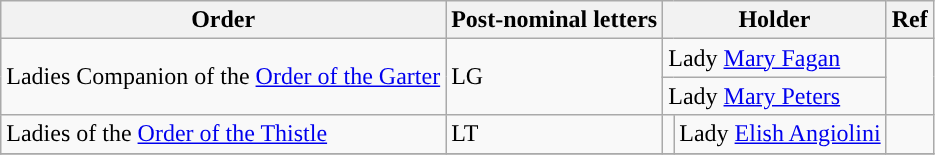<table class="wikitable">
<tr>
<th>Order</th>
<th>Post-nominal letters</th>
<th colspan=2>Holder</th>
<th>Ref</th>
</tr>
<tr>
<td rowspan=2>Ladies Companion of the <a href='#'>Order of the Garter</a></td>
<td rowspan=2>LG</td>
<td colspan=2>Lady <a href='#'>Mary Fagan</a></td>
<td rowspan=2></td>
</tr>
<tr>
<td colspan=2>Lady <a href='#'>Mary Peters</a></td>
</tr>
<tr>
<td>Ladies of the <a href='#'>Order of the Thistle</a></td>
<td>LT</td>
<td style="background: "></td>
<td>Lady <a href='#'>Elish Angiolini</a></td>
<td></td>
</tr>
<tr>
</tr>
</table>
